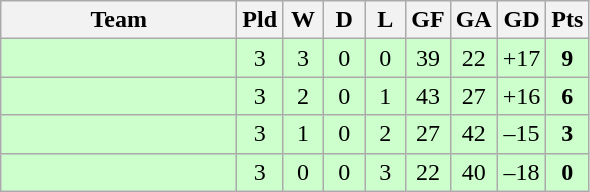<table class="wikitable" style="text-align:center;">
<tr>
<th width=150>Team</th>
<th width=20>Pld</th>
<th width=20>W</th>
<th width=20>D</th>
<th width=20>L</th>
<th width=20>GF</th>
<th width=20>GA</th>
<th width=20>GD</th>
<th width=20>Pts</th>
</tr>
<tr bgcolor=#ccffcc>
<td align="left"></td>
<td>3</td>
<td>3</td>
<td>0</td>
<td>0</td>
<td>39</td>
<td>22</td>
<td>+17</td>
<td><strong>9</strong></td>
</tr>
<tr bgcolor=#ccffcc>
<td align="left"></td>
<td>3</td>
<td>2</td>
<td>0</td>
<td>1</td>
<td>43</td>
<td>27</td>
<td>+16</td>
<td><strong>6</strong></td>
</tr>
<tr bgcolor=#ccffcc>
<td align="left"></td>
<td>3</td>
<td>1</td>
<td>0</td>
<td>2</td>
<td>27</td>
<td>42</td>
<td>–15</td>
<td><strong>3</strong></td>
</tr>
<tr bgcolor=#ccffcc>
<td align="left"></td>
<td>3</td>
<td>0</td>
<td>0</td>
<td>3</td>
<td>22</td>
<td>40</td>
<td>–18</td>
<td><strong>0</strong></td>
</tr>
</table>
